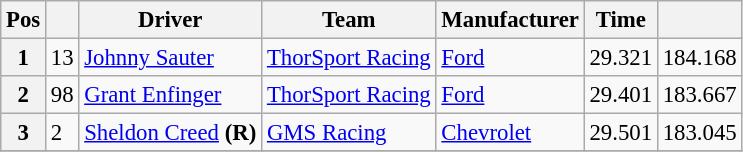<table class="wikitable" style="font-size:95%">
<tr>
<th>Pos</th>
<th></th>
<th>Driver</th>
<th>Team</th>
<th>Manufacturer</th>
<th>Time</th>
<th></th>
</tr>
<tr>
<th>1</th>
<td>13</td>
<td><a href='#'>Johnny Sauter</a></td>
<td><a href='#'>ThorSport Racing</a></td>
<td><a href='#'>Ford</a></td>
<td>29.321</td>
<td>184.168</td>
</tr>
<tr>
<th>2</th>
<td>98</td>
<td><a href='#'>Grant Enfinger</a></td>
<td><a href='#'>ThorSport Racing</a></td>
<td><a href='#'>Ford</a></td>
<td>29.401</td>
<td>183.667</td>
</tr>
<tr>
<th>3</th>
<td>2</td>
<td><a href='#'>Sheldon Creed</a> <strong>(R)</strong></td>
<td><a href='#'>GMS Racing</a></td>
<td><a href='#'>Chevrolet</a></td>
<td>29.501</td>
<td>183.045</td>
</tr>
<tr>
</tr>
</table>
